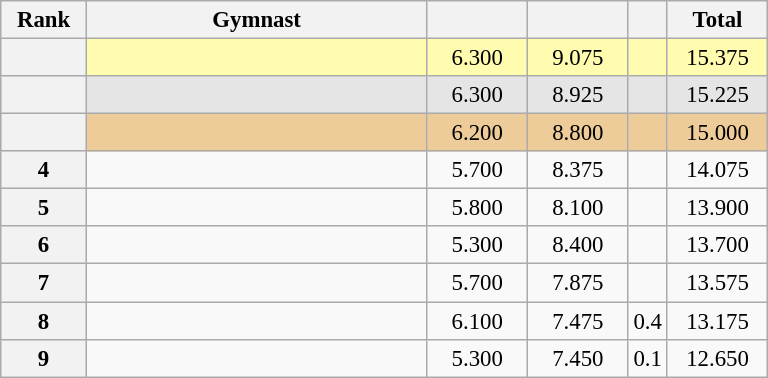<table class="wikitable sortable" style="text-align:center; font-size:95%">
<tr>
<th scope="col" style="width:50px;">Rank</th>
<th scope="col" style="width:220px;">Gymnast</th>
<th scope="col" style="width:60px;"></th>
<th scope="col" style="width:60px;"></th>
<th scope="col" style="width:15px;"></th>
<th scope="col" style="width:60px;">Total</th>
</tr>
<tr style="background:#fffcaf;">
<th scope=row style="text-align:center"></th>
<td style="text-align:left;"></td>
<td>6.300</td>
<td>9.075</td>
<td></td>
<td>15.375</td>
</tr>
<tr style="background:#e5e5e5;">
<th scope=row style="text-align:center"></th>
<td style="text-align:left;"></td>
<td>6.300</td>
<td>8.925</td>
<td></td>
<td>15.225</td>
</tr>
<tr style="background:#ec9;">
<th scope=row style="text-align:center"></th>
<td style="text-align:left;"></td>
<td>6.200</td>
<td>8.800</td>
<td></td>
<td>15.000</td>
</tr>
<tr>
<th scope=row style="text-align:center">4</th>
<td style="text-align:left;"></td>
<td>5.700</td>
<td>8.375</td>
<td></td>
<td>14.075</td>
</tr>
<tr>
<th scope=row style="text-align:center">5</th>
<td style="text-align:left;"></td>
<td>5.800</td>
<td>8.100</td>
<td></td>
<td>13.900</td>
</tr>
<tr>
<th scope=row style="text-align:center">6</th>
<td style="text-align:left;"></td>
<td>5.300</td>
<td>8.400</td>
<td></td>
<td>13.700</td>
</tr>
<tr>
<th scope=row style="text-align:center">7</th>
<td style="text-align:left;"></td>
<td>5.700</td>
<td>7.875</td>
<td></td>
<td>13.575</td>
</tr>
<tr>
<th scope=row style="text-align:center">8</th>
<td style="text-align:left;"></td>
<td>6.100</td>
<td>7.475</td>
<td>0.4</td>
<td>13.175</td>
</tr>
<tr>
<th scope=row style="text-align:center">9</th>
<td style="text-align:left;"></td>
<td>5.300</td>
<td>7.450</td>
<td>0.1</td>
<td>12.650</td>
</tr>
</table>
